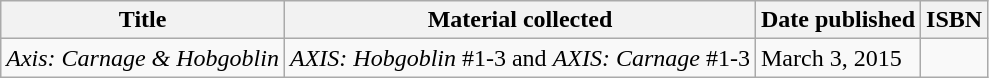<table class="wikitable">
<tr>
<th>Title</th>
<th>Material collected</th>
<th>Date published</th>
<th>ISBN</th>
</tr>
<tr>
<td><em>Axis: Carnage & Hobgoblin</em></td>
<td><em>AXIS: Hobgoblin</em> #1-3 and <em>AXIS: Carnage</em> #1-3</td>
<td>March 3, 2015</td>
<td></td>
</tr>
</table>
